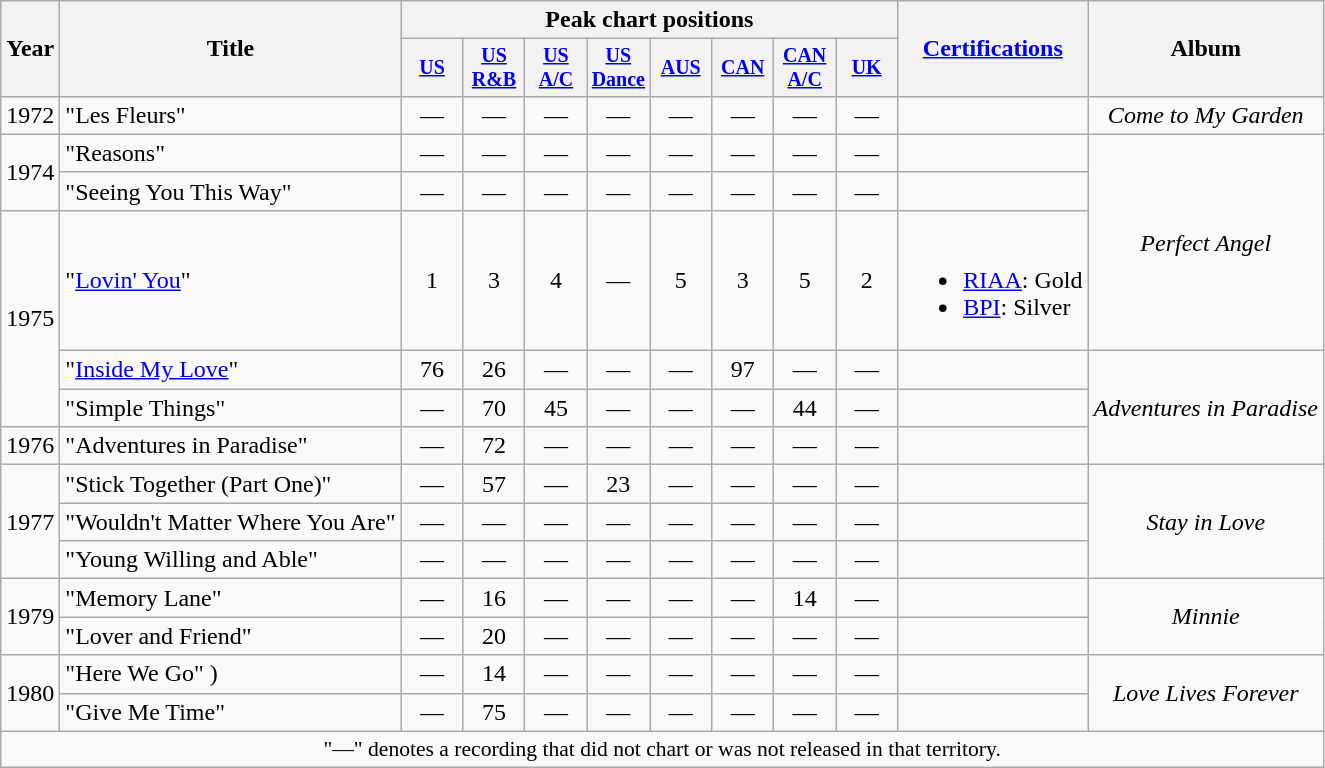<table class="wikitable" style="text-align:center;">
<tr>
<th rowspan="2">Year</th>
<th rowspan="2">Title</th>
<th colspan="8">Peak chart positions</th>
<th rowspan="2"><a href='#'>Certifications</a></th>
<th rowspan="2">Album</th>
</tr>
<tr style="font-size:smaller;">
<th width="35"><a href='#'>US</a><br></th>
<th width="35"><a href='#'>US<br>R&B</a><br></th>
<th width="35"><a href='#'>US<br>A/C</a><br></th>
<th width="35"><a href='#'>US<br>Dance</a><br></th>
<th width="35"><a href='#'>AUS</a><br></th>
<th width="35"><a href='#'>CAN</a><br></th>
<th width="35"><a href='#'>CAN A/C</a><br></th>
<th width="35"><a href='#'>UK</a><br></th>
</tr>
<tr>
<td rowspan="1">1972</td>
<td align=left>"Les Fleurs"</td>
<td>—</td>
<td>—</td>
<td>—</td>
<td>—</td>
<td>—</td>
<td>—</td>
<td>—</td>
<td>—</td>
<td align=left></td>
<td rowspan="1"><em>Come to My Garden</em></td>
</tr>
<tr>
<td rowspan="2">1974</td>
<td align=left>"Reasons"</td>
<td>—</td>
<td>—</td>
<td>—</td>
<td>—</td>
<td>—</td>
<td>—</td>
<td>—</td>
<td>—</td>
<td align=left></td>
<td rowspan="3"><em>Perfect Angel</em></td>
</tr>
<tr>
<td align=left>"Seeing You This Way"</td>
<td>—</td>
<td>—</td>
<td>—</td>
<td>—</td>
<td>—</td>
<td>—</td>
<td>—</td>
<td>—</td>
<td align=left></td>
</tr>
<tr>
<td rowspan="3">1975</td>
<td align=left>"<a href='#'>Lovin' You</a>"</td>
<td>1</td>
<td>3</td>
<td>4</td>
<td>—</td>
<td>5</td>
<td>3</td>
<td>5</td>
<td>2</td>
<td align=left><br><ul><li><a href='#'>RIAA</a>: Gold</li><li><a href='#'>BPI</a>: Silver</li></ul></td>
</tr>
<tr>
<td align=left>"<a href='#'>Inside My Love</a>"</td>
<td>76</td>
<td>26</td>
<td>—</td>
<td>—</td>
<td>—</td>
<td>97</td>
<td>—</td>
<td>—</td>
<td align=left></td>
<td rowspan="3"><em>Adventures in Paradise </em></td>
</tr>
<tr>
<td align=left>"Simple Things"</td>
<td>—</td>
<td>70</td>
<td>45</td>
<td>—</td>
<td>—</td>
<td>—</td>
<td>44</td>
<td>—</td>
<td align=left></td>
</tr>
<tr>
<td>1976</td>
<td align=left>"Adventures in Paradise"</td>
<td>—</td>
<td>72</td>
<td>—</td>
<td>—</td>
<td>—</td>
<td>—</td>
<td>—</td>
<td>—</td>
<td align=left></td>
</tr>
<tr>
<td rowspan="3">1977</td>
<td align=left>"Stick Together (Part One)"</td>
<td>—</td>
<td>57</td>
<td>—</td>
<td>23</td>
<td>—</td>
<td>—</td>
<td>—</td>
<td>—</td>
<td align=left></td>
<td rowspan="3"><em>Stay in Love</em></td>
</tr>
<tr>
<td align=left>"Wouldn't Matter Where You Are"</td>
<td>—</td>
<td>—</td>
<td>—</td>
<td>—</td>
<td>—</td>
<td>—</td>
<td>—</td>
<td>—</td>
<td align=left></td>
</tr>
<tr>
<td align=left>"Young Willing and Able"</td>
<td>—</td>
<td>—</td>
<td>—</td>
<td>—</td>
<td>—</td>
<td>—</td>
<td>—</td>
<td>—</td>
<td align=left></td>
</tr>
<tr>
<td rowspan="2">1979</td>
<td align=left>"Memory Lane"</td>
<td>—</td>
<td>16</td>
<td>—</td>
<td>—</td>
<td>—</td>
<td>—</td>
<td>14</td>
<td>—</td>
<td align=left></td>
<td rowspan="2"><em>Minnie</em></td>
</tr>
<tr>
<td align=left>"Lover and Friend"</td>
<td>—</td>
<td>20</td>
<td>—</td>
<td>—</td>
<td>—</td>
<td>—</td>
<td>—</td>
<td>—</td>
<td align=left></td>
</tr>
<tr>
<td rowspan="2">1980</td>
<td align=left>"Here We Go" )</td>
<td>—</td>
<td>14</td>
<td>—</td>
<td>—</td>
<td>—</td>
<td>—</td>
<td>—</td>
<td>—</td>
<td align=left></td>
<td rowspan="2"><em>Love Lives Forever</em></td>
</tr>
<tr>
<td align=left>"Give Me Time"</td>
<td>—</td>
<td>75</td>
<td>—</td>
<td>—</td>
<td>—</td>
<td>—</td>
<td>—</td>
<td>—</td>
<td align=left></td>
</tr>
<tr>
<td colspan="15" style="font-size:90%">"—" denotes a recording that did not chart or was not released in that territory.</td>
</tr>
</table>
